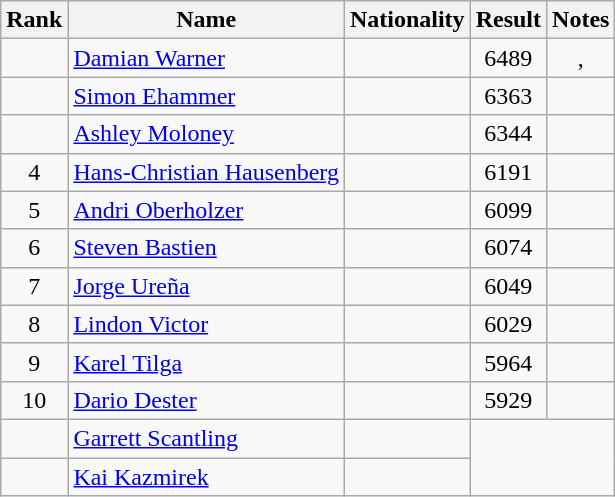<table class="wikitable sortable" style="text-align:center">
<tr>
<th>Rank</th>
<th>Name</th>
<th>Nationality</th>
<th>Result</th>
<th>Notes</th>
</tr>
<tr>
<td></td>
<td align="left"><a href='#'>Damian Warner</a></td>
<td align=left></td>
<td>6489</td>
<td>, </td>
</tr>
<tr>
<td></td>
<td align="left"><a href='#'>Simon Ehammer</a></td>
<td align=left></td>
<td>6363</td>
<td></td>
</tr>
<tr>
<td></td>
<td align="left"><a href='#'>Ashley Moloney</a></td>
<td align=left></td>
<td>6344</td>
<td></td>
</tr>
<tr>
<td>4</td>
<td align="left"><a href='#'>Hans-Christian Hausenberg</a></td>
<td align=left></td>
<td>6191</td>
<td></td>
</tr>
<tr>
<td>5</td>
<td align="left"><a href='#'>Andri Oberholzer</a></td>
<td align=left></td>
<td>6099</td>
<td></td>
</tr>
<tr>
<td>6</td>
<td align="left"><a href='#'>Steven Bastien</a></td>
<td align=left></td>
<td>6074</td>
<td></td>
</tr>
<tr>
<td>7</td>
<td align="left"><a href='#'>Jorge Ureña</a></td>
<td align=left></td>
<td>6049</td>
<td></td>
</tr>
<tr>
<td>8</td>
<td align="left"><a href='#'>Lindon Victor</a></td>
<td align=left></td>
<td>6029</td>
<td></td>
</tr>
<tr>
<td>9</td>
<td align="left"><a href='#'>Karel Tilga</a></td>
<td align=left></td>
<td>5964</td>
<td></td>
</tr>
<tr>
<td>10</td>
<td align="left"><a href='#'>Dario Dester</a></td>
<td align=left></td>
<td>5929</td>
<td></td>
</tr>
<tr>
<td></td>
<td align="left"><a href='#'>Garrett Scantling</a></td>
<td align=left></td>
<td colspan=2 rowspan=2></td>
</tr>
<tr>
<td></td>
<td align="left"><a href='#'>Kai Kazmirek</a></td>
<td align=left></td>
</tr>
</table>
